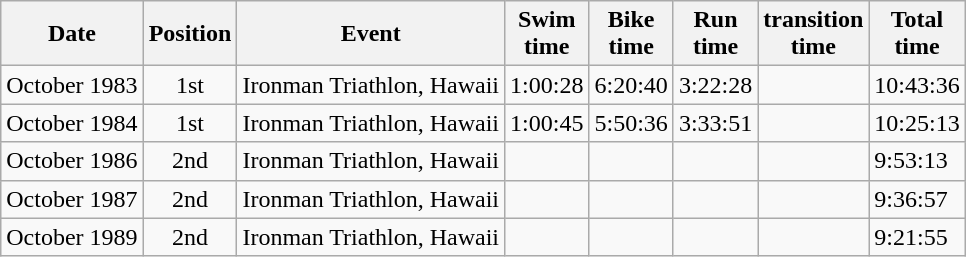<table class="wikitable">
<tr>
<th>Date</th>
<th>Position</th>
<th>Event</th>
<th>Swim<br>time</th>
<th>Bike<br>time</th>
<th>Run<br>time</th>
<th>transition<br>time</th>
<th>Total<br>time</th>
</tr>
<tr>
<td>October 1983</td>
<td align = "center">1st</td>
<td>Ironman Triathlon, Hawaii</td>
<td>1:00:28</td>
<td>6:20:40</td>
<td>3:22:28</td>
<td></td>
<td>10:43:36</td>
</tr>
<tr>
<td>October 1984</td>
<td align = "center">1st</td>
<td>Ironman Triathlon, Hawaii</td>
<td>1:00:45</td>
<td>5:50:36</td>
<td>3:33:51</td>
<td></td>
<td>10:25:13</td>
</tr>
<tr>
<td>October 1986</td>
<td align = "center">2nd</td>
<td>Ironman Triathlon, Hawaii</td>
<td></td>
<td></td>
<td></td>
<td></td>
<td>9:53:13</td>
</tr>
<tr>
<td>October 1987</td>
<td align = "center">2nd</td>
<td>Ironman Triathlon, Hawaii</td>
<td></td>
<td></td>
<td></td>
<td></td>
<td>9:36:57</td>
</tr>
<tr>
<td>October 1989</td>
<td align = "center">2nd</td>
<td>Ironman Triathlon, Hawaii</td>
<td></td>
<td></td>
<td></td>
<td></td>
<td>9:21:55</td>
</tr>
</table>
